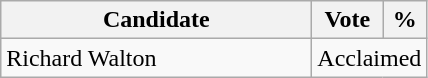<table class="wikitable">
<tr>
<th bgcolor="#DDDDFF" width="200px">Candidate</th>
<th bgcolor="#DDDDFF">Vote</th>
<th bgcolor="#DDDDFF">%</th>
</tr>
<tr>
<td>Richard Walton</td>
<td colspan="2">Acclaimed</td>
</tr>
</table>
